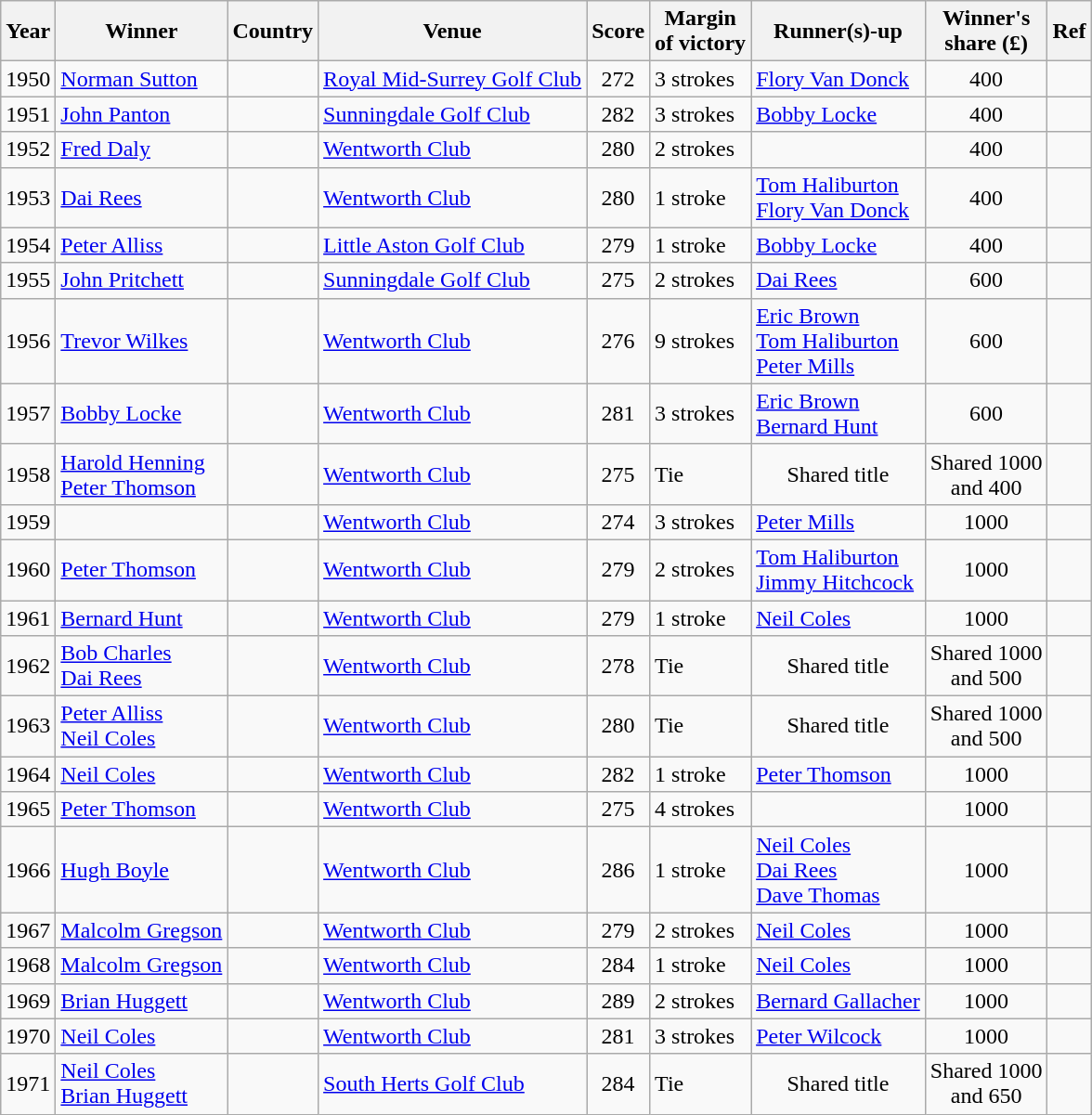<table class="wikitable">
<tr>
<th>Year</th>
<th>Winner</th>
<th>Country</th>
<th>Venue</th>
<th>Score</th>
<th>Margin<br>of victory</th>
<th>Runner(s)-up</th>
<th>Winner's<br>share (£)</th>
<th>Ref</th>
</tr>
<tr>
<td>1950</td>
<td><a href='#'>Norman Sutton</a></td>
<td></td>
<td><a href='#'>Royal Mid-Surrey Golf Club</a></td>
<td align=center>272</td>
<td>3 strokes</td>
<td> <a href='#'>Flory Van Donck</a></td>
<td align=center>400</td>
<td></td>
</tr>
<tr>
<td>1951</td>
<td><a href='#'>John Panton</a></td>
<td></td>
<td><a href='#'>Sunningdale Golf Club</a></td>
<td align=center>282</td>
<td>3 strokes</td>
<td> <a href='#'>Bobby Locke</a></td>
<td align=center>400</td>
<td></td>
</tr>
<tr>
<td>1952</td>
<td><a href='#'>Fred Daly</a></td>
<td></td>
<td><a href='#'>Wentworth Club</a></td>
<td align=center>280</td>
<td>2 strokes</td>
<td></td>
<td align=center>400</td>
<td></td>
</tr>
<tr>
<td>1953</td>
<td><a href='#'>Dai Rees</a></td>
<td></td>
<td><a href='#'>Wentworth Club</a></td>
<td align=center>280</td>
<td>1 stroke</td>
<td> <a href='#'>Tom Haliburton</a><br> <a href='#'>Flory Van Donck</a></td>
<td align=center>400</td>
<td></td>
</tr>
<tr>
<td>1954</td>
<td><a href='#'>Peter Alliss</a></td>
<td></td>
<td><a href='#'>Little Aston Golf Club</a></td>
<td align=center>279</td>
<td>1 stroke</td>
<td> <a href='#'>Bobby Locke</a></td>
<td align=center>400</td>
<td></td>
</tr>
<tr>
<td>1955</td>
<td><a href='#'>John Pritchett</a></td>
<td></td>
<td><a href='#'>Sunningdale Golf Club</a></td>
<td align=center>275</td>
<td>2 strokes</td>
<td> <a href='#'>Dai Rees</a></td>
<td align=center>600</td>
<td></td>
</tr>
<tr>
<td>1956</td>
<td><a href='#'>Trevor Wilkes</a></td>
<td></td>
<td><a href='#'>Wentworth Club</a></td>
<td align=center>276</td>
<td>9 strokes</td>
<td> <a href='#'>Eric Brown</a><br> <a href='#'>Tom Haliburton</a><br> <a href='#'>Peter Mills</a></td>
<td align=center>600</td>
<td></td>
</tr>
<tr>
<td>1957</td>
<td><a href='#'>Bobby Locke</a></td>
<td></td>
<td><a href='#'>Wentworth Club</a></td>
<td align=center>281</td>
<td>3 strokes</td>
<td> <a href='#'>Eric Brown</a><br> <a href='#'>Bernard Hunt</a></td>
<td align=center>600</td>
<td></td>
</tr>
<tr>
<td>1958</td>
<td><a href='#'>Harold Henning</a><br><a href='#'>Peter Thomson</a></td>
<td><br></td>
<td><a href='#'>Wentworth Club</a></td>
<td align=center>275</td>
<td>Tie</td>
<td align=center>Shared title</td>
<td align=center>Shared 1000<br>and 400</td>
<td></td>
</tr>
<tr>
<td>1959</td>
<td></td>
<td></td>
<td><a href='#'>Wentworth Club</a></td>
<td align=center>274</td>
<td>3 strokes</td>
<td> <a href='#'>Peter Mills</a></td>
<td align=center>1000</td>
<td></td>
</tr>
<tr>
<td>1960</td>
<td><a href='#'>Peter Thomson</a></td>
<td></td>
<td><a href='#'>Wentworth Club</a></td>
<td align=center>279</td>
<td>2 strokes</td>
<td> <a href='#'>Tom Haliburton</a><br> <a href='#'>Jimmy Hitchcock</a></td>
<td align=center>1000</td>
<td></td>
</tr>
<tr>
<td>1961</td>
<td><a href='#'>Bernard Hunt</a></td>
<td></td>
<td><a href='#'>Wentworth Club</a></td>
<td align=center>279</td>
<td>1 stroke</td>
<td> <a href='#'>Neil Coles</a></td>
<td align=center>1000</td>
<td></td>
</tr>
<tr>
<td>1962</td>
<td><a href='#'>Bob Charles</a><br><a href='#'>Dai Rees</a></td>
<td><br></td>
<td><a href='#'>Wentworth Club</a></td>
<td align=center>278</td>
<td>Tie</td>
<td align=center>Shared title</td>
<td align=center>Shared 1000<br>and 500</td>
<td></td>
</tr>
<tr>
<td>1963</td>
<td><a href='#'>Peter Alliss</a><br><a href='#'>Neil Coles</a></td>
<td><br></td>
<td><a href='#'>Wentworth Club</a></td>
<td align=center>280</td>
<td>Tie</td>
<td align=center>Shared title</td>
<td align=center>Shared 1000<br>and 500</td>
<td></td>
</tr>
<tr>
<td>1964</td>
<td><a href='#'>Neil Coles</a></td>
<td></td>
<td><a href='#'>Wentworth Club</a></td>
<td align=center>282</td>
<td>1 stroke</td>
<td> <a href='#'>Peter Thomson</a></td>
<td align=center>1000</td>
<td></td>
</tr>
<tr>
<td>1965</td>
<td><a href='#'>Peter Thomson</a></td>
<td></td>
<td><a href='#'>Wentworth Club</a></td>
<td align=center>275</td>
<td>4 strokes</td>
<td></td>
<td align=center>1000</td>
<td></td>
</tr>
<tr>
<td>1966</td>
<td><a href='#'>Hugh Boyle</a></td>
<td></td>
<td><a href='#'>Wentworth Club</a></td>
<td align=center>286</td>
<td>1 stroke</td>
<td> <a href='#'>Neil Coles</a><br> <a href='#'>Dai Rees</a><br> <a href='#'>Dave Thomas</a></td>
<td align=center>1000</td>
<td></td>
</tr>
<tr>
<td>1967</td>
<td><a href='#'>Malcolm Gregson</a></td>
<td></td>
<td><a href='#'>Wentworth Club</a></td>
<td align=center>279</td>
<td>2 strokes</td>
<td> <a href='#'>Neil Coles</a></td>
<td align=center>1000</td>
<td></td>
</tr>
<tr>
<td>1968</td>
<td><a href='#'>Malcolm Gregson</a></td>
<td></td>
<td><a href='#'>Wentworth Club</a></td>
<td align=center>284</td>
<td>1 stroke</td>
<td> <a href='#'>Neil Coles</a></td>
<td align=center>1000</td>
<td></td>
</tr>
<tr>
<td>1969</td>
<td><a href='#'>Brian Huggett</a></td>
<td></td>
<td><a href='#'>Wentworth Club</a></td>
<td align=center>289</td>
<td>2 strokes</td>
<td> <a href='#'>Bernard Gallacher</a></td>
<td align=center>1000</td>
<td></td>
</tr>
<tr>
<td>1970</td>
<td><a href='#'>Neil Coles</a></td>
<td></td>
<td><a href='#'>Wentworth Club</a></td>
<td align=center>281</td>
<td>3 strokes</td>
<td> <a href='#'>Peter Wilcock</a></td>
<td align=center>1000</td>
<td></td>
</tr>
<tr>
<td>1971</td>
<td><a href='#'>Neil Coles</a><br><a href='#'>Brian Huggett</a></td>
<td><br></td>
<td><a href='#'>South Herts Golf Club</a></td>
<td align=center>284</td>
<td>Tie</td>
<td align=center>Shared title</td>
<td align=center>Shared 1000<br>and 650</td>
<td></td>
</tr>
</table>
